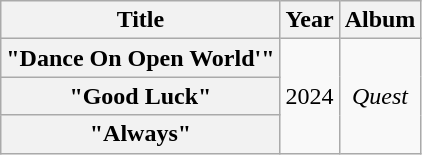<table class="wikitable plainrowheaders" style="text-align:center;">
<tr>
<th scope="col">Title</th>
<th scope="col">Year</th>
<th scope="col">Album</th>
</tr>
<tr>
<th scope="row">"Dance On Open World'"</th>
<td rowspan="3">2024</td>
<td rowspan="3"><em>Quest</em></td>
</tr>
<tr>
<th scope="row">"Good Luck"</th>
</tr>
<tr>
<th scope="row">"Always"</th>
</tr>
</table>
